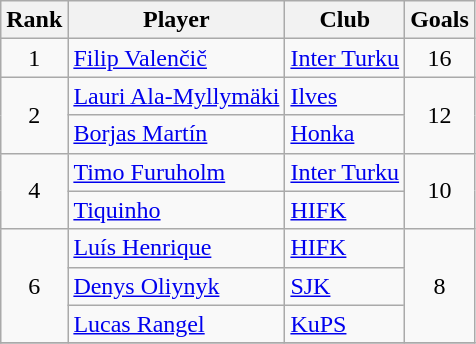<table class="wikitable" style="text-align:center">
<tr>
<th>Rank</th>
<th>Player</th>
<th>Club</th>
<th>Goals</th>
</tr>
<tr>
<td rowspan=1>1</td>
<td align="left"> <a href='#'>Filip Valenčič</a></td>
<td align="left"><a href='#'>Inter Turku</a></td>
<td rowspan=1>16</td>
</tr>
<tr>
<td rowspan=2>2</td>
<td align="left"> <a href='#'>Lauri Ala-Myllymäki</a></td>
<td align="left"><a href='#'>Ilves</a></td>
<td rowspan=2>12</td>
</tr>
<tr>
<td align="left"> <a href='#'>Borjas Martín</a></td>
<td align="left"><a href='#'>Honka</a></td>
</tr>
<tr>
<td rowspan=2>4</td>
<td align="left"> <a href='#'>Timo Furuholm</a></td>
<td align="left"><a href='#'>Inter Turku</a></td>
<td rowspan=2>10</td>
</tr>
<tr>
<td align="left"> <a href='#'>Tiquinho</a></td>
<td align="left"><a href='#'>HIFK</a></td>
</tr>
<tr>
<td rowspan=3>6</td>
<td align="left"> <a href='#'>Luís Henrique</a></td>
<td align="left"><a href='#'>HIFK</a></td>
<td rowspan=3>8</td>
</tr>
<tr>
<td align="left"> <a href='#'>Denys Oliynyk</a></td>
<td align="left"><a href='#'>SJK</a></td>
</tr>
<tr>
<td align="left"> <a href='#'>Lucas Rangel</a></td>
<td align="left"><a href='#'>KuPS</a></td>
</tr>
<tr>
</tr>
</table>
